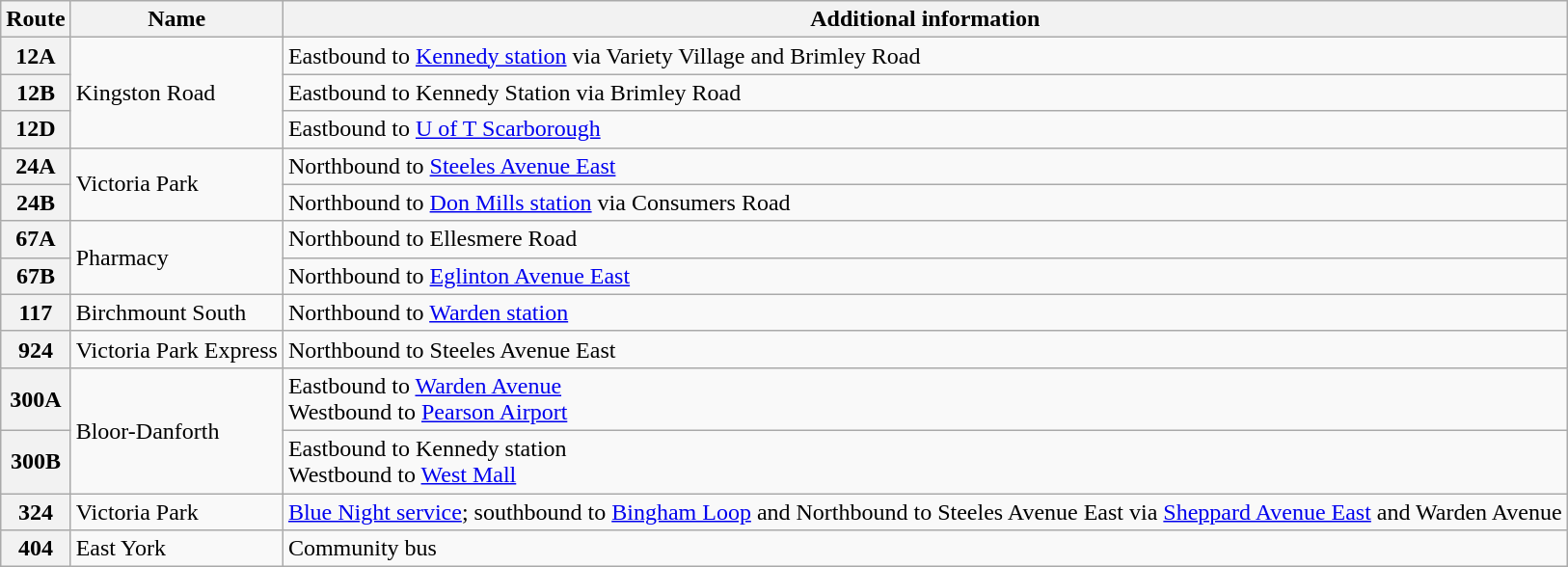<table class="wikitable">
<tr>
<th>Route</th>
<th>Name</th>
<th>Additional information</th>
</tr>
<tr>
<th>12A</th>
<td rowspan="3">Kingston Road</td>
<td>Eastbound to <a href='#'>Kennedy station</a> via Variety Village and Brimley Road</td>
</tr>
<tr>
<th>12B</th>
<td>Eastbound to Kennedy Station via Brimley Road</td>
</tr>
<tr>
<th>12D</th>
<td>Eastbound to <a href='#'>U of T Scarborough</a><br></td>
</tr>
<tr>
<th>24A</th>
<td rowspan="2">Victoria Park</td>
<td>Northbound to <a href='#'>Steeles Avenue East</a></td>
</tr>
<tr>
<th>24B</th>
<td>Northbound to <a href='#'>Don Mills station</a> via Consumers Road</td>
</tr>
<tr>
<th>67A</th>
<td rowspan="2">Pharmacy</td>
<td>Northbound to Ellesmere Road</td>
</tr>
<tr>
<th>67B</th>
<td>Northbound to <a href='#'>Eglinton Avenue East</a><br></td>
</tr>
<tr>
<th>117</th>
<td>Birchmount South</td>
<td>Northbound to <a href='#'>Warden station</a></td>
</tr>
<tr>
<th>924</th>
<td>Victoria Park Express</td>
<td>Northbound to Steeles Avenue East<br></td>
</tr>
<tr>
<th>300A</th>
<td rowspan="2">Bloor-Danforth</td>
<td>Eastbound to <a href='#'>Warden Avenue</a><br>Westbound to <a href='#'>Pearson Airport</a></td>
</tr>
<tr>
<th>300B</th>
<td>Eastbound to Kennedy station<br>Westbound to <a href='#'>West Mall</a></td>
</tr>
<tr>
<th>324</th>
<td>Victoria Park</td>
<td><a href='#'>Blue Night service</a>; southbound to <a href='#'>Bingham Loop</a> and Northbound to Steeles Avenue East via <a href='#'>Sheppard Avenue East</a> and Warden Avenue<br></td>
</tr>
<tr>
<th>404</th>
<td>East York</td>
<td>Community bus</td>
</tr>
</table>
